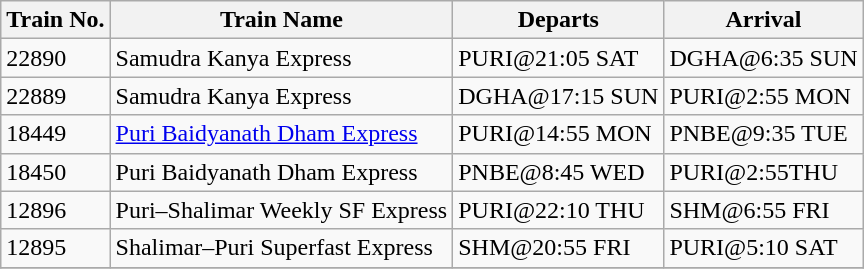<table class="wikitable sortable">
<tr>
<th>Train No.</th>
<th>Train Name</th>
<th>Departs</th>
<th>Arrival</th>
</tr>
<tr>
<td>22890</td>
<td>Samudra Kanya Express</td>
<td>PURI@21:05 SAT</td>
<td>DGHA@6:35 SUN</td>
</tr>
<tr>
<td>22889</td>
<td>Samudra Kanya Express</td>
<td>DGHA@17:15 SUN</td>
<td>PURI@2:55 MON</td>
</tr>
<tr>
<td>18449</td>
<td><a href='#'>Puri Baidyanath Dham Express</a></td>
<td>PURI@14:55 MON</td>
<td>PNBE@9:35 TUE</td>
</tr>
<tr>
<td>18450</td>
<td>Puri Baidyanath Dham Express</td>
<td>PNBE@8:45 WED</td>
<td>PURI@2:55THU</td>
</tr>
<tr>
<td>12896</td>
<td>Puri–Shalimar Weekly SF Express</td>
<td>PURI@22:10 THU</td>
<td>SHM@6:55 FRI</td>
</tr>
<tr>
<td>12895</td>
<td>Shalimar–Puri Superfast Express</td>
<td>SHM@20:55 FRI</td>
<td>PURI@5:10 SAT</td>
</tr>
<tr>
</tr>
</table>
